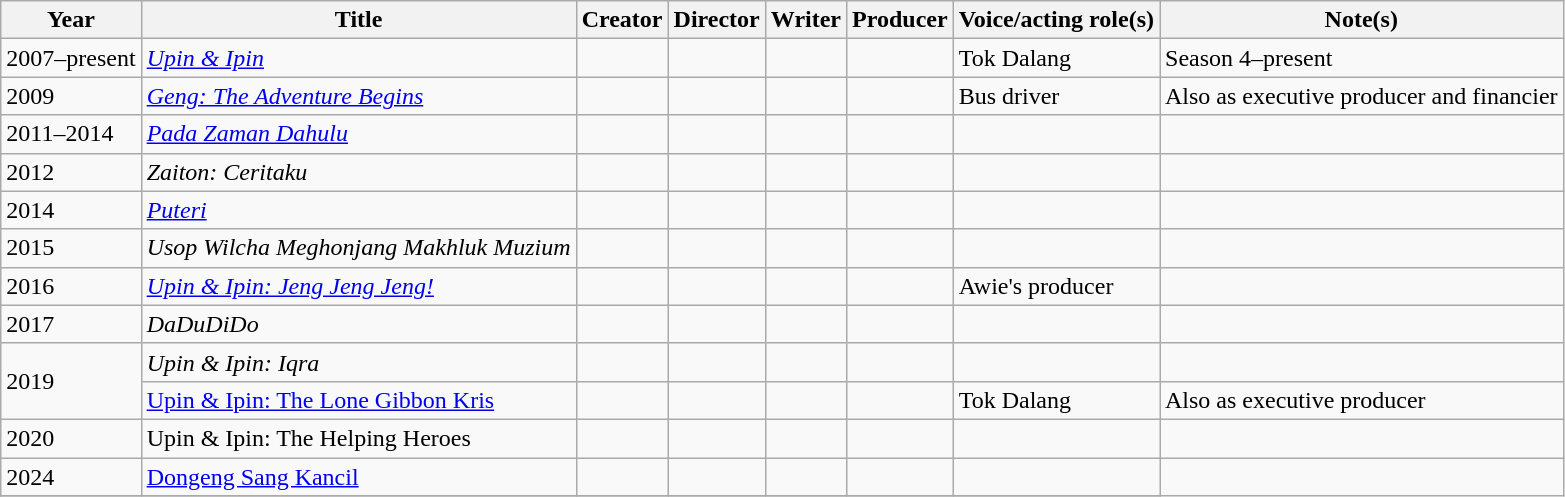<table class="wikitable">
<tr>
<th>Year</th>
<th>Title</th>
<th>Creator</th>
<th>Director</th>
<th>Writer</th>
<th>Producer</th>
<th>Voice/acting role(s)</th>
<th>Note(s)</th>
</tr>
<tr>
<td>2007–present</td>
<td><em><a href='#'>Upin & Ipin</a></em></td>
<td></td>
<td></td>
<td></td>
<td></td>
<td>Tok Dalang</td>
<td>Season 4–present</td>
</tr>
<tr>
<td>2009</td>
<td><em><a href='#'>Geng: The Adventure Begins</a></em></td>
<td></td>
<td></td>
<td></td>
<td></td>
<td>Bus driver</td>
<td>Also as executive producer and financier</td>
</tr>
<tr>
<td>2011–2014</td>
<td><em><a href='#'>Pada Zaman Dahulu</a></em></td>
<td></td>
<td></td>
<td></td>
<td></td>
<td></td>
<td></td>
</tr>
<tr>
<td>2012</td>
<td><em>Zaiton: Ceritaku</em></td>
<td></td>
<td></td>
<td></td>
<td></td>
<td></td>
<td></td>
</tr>
<tr>
<td>2014</td>
<td><em><a href='#'>Puteri</a></em></td>
<td></td>
<td></td>
<td></td>
<td></td>
<td></td>
<td></td>
</tr>
<tr>
<td>2015</td>
<td><em>Usop Wilcha Meghonjang Makhluk Muzium</em></td>
<td></td>
<td></td>
<td></td>
<td></td>
<td></td>
<td></td>
</tr>
<tr>
<td>2016</td>
<td><em><a href='#'>Upin & Ipin: Jeng Jeng Jeng!</a></em></td>
<td></td>
<td></td>
<td></td>
<td></td>
<td>Awie's producer</td>
<td></td>
</tr>
<tr>
<td>2017</td>
<td><em>DaDuDiDo</em></td>
<td></td>
<td></td>
<td></td>
<td></td>
<td></td>
<td></td>
</tr>
<tr>
<td rowspan="2">2019</td>
<td><em>Upin & Ipin: Iqra<strong></td>
<td></td>
<td></td>
<td></td>
<td></td>
<td></td>
<td></td>
</tr>
<tr>
<td></em><a href='#'>Upin & Ipin: The Lone Gibbon Kris</a><em></td>
<td></td>
<td></td>
<td></td>
<td></td>
<td>Tok Dalang</td>
<td>Also as executive producer</td>
</tr>
<tr>
<td>2020</td>
<td></em>Upin & Ipin: The Helping Heroes<em></td>
<td></td>
<td></td>
<td></td>
<td></td>
<td></td>
<td></td>
</tr>
<tr>
<td>2024</td>
<td></em><a href='#'>Dongeng Sang Kancil</a><em></td>
<td></td>
<td></td>
<td></td>
<td></td>
<td></td>
</tr>
<tr>
</tr>
</table>
